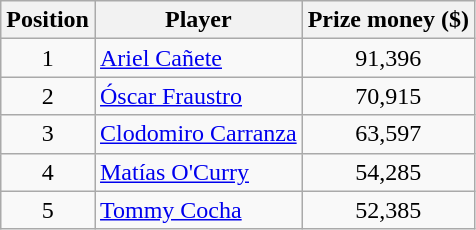<table class=wikitable>
<tr>
<th>Position</th>
<th>Player</th>
<th>Prize money ($)</th>
</tr>
<tr>
<td align=center>1</td>
<td> <a href='#'>Ariel Cañete</a></td>
<td align=center>91,396</td>
</tr>
<tr>
<td align=center>2</td>
<td> <a href='#'>Óscar Fraustro</a></td>
<td align=center>70,915</td>
</tr>
<tr>
<td align=center>3</td>
<td> <a href='#'>Clodomiro Carranza</a></td>
<td align=center>63,597</td>
</tr>
<tr>
<td align=center>4</td>
<td> <a href='#'>Matías O'Curry</a></td>
<td align=center>54,285</td>
</tr>
<tr>
<td align=center>5</td>
<td> <a href='#'>Tommy Cocha</a></td>
<td align=center>52,385</td>
</tr>
</table>
